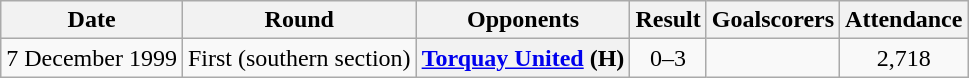<table class="wikitable plainrowheaders ">
<tr>
<th scope=col>Date</th>
<th scope=col>Round</th>
<th scope=col>Opponents</th>
<th scope=col>Result</th>
<th scope=col class=unsortable>Goalscorers</th>
<th scope=col>Attendance</th>
</tr>
<tr>
<td>7 December 1999</td>
<td>First (southern section)</td>
<th scope=row><a href='#'>Torquay United</a> (H)</th>
<td align=center>0–3</td>
<td></td>
<td align=center>2,718</td>
</tr>
</table>
